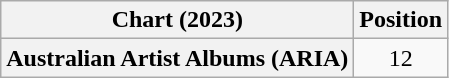<table class="wikitable sortable plainrowheaders" style="text-align:center">
<tr>
<th scope="col">Chart (2023)</th>
<th scope="col">Position</th>
</tr>
<tr>
<th scope="row">Australian Artist Albums (ARIA)</th>
<td>12</td>
</tr>
</table>
